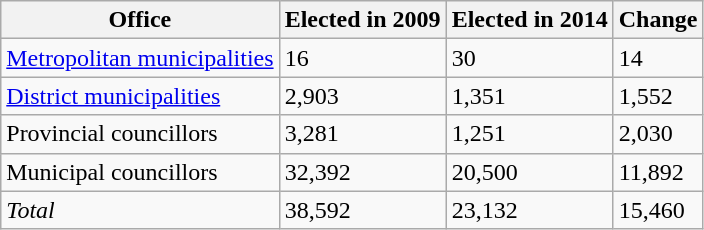<table class="sortable wikitable">
<tr>
<th>Office</th>
<th>Elected in 2009</th>
<th>Elected in 2014</th>
<th>Change</th>
</tr>
<tr>
<td><a href='#'>Metropolitan municipalities</a></td>
<td>16</td>
<td>30</td>
<td>14</td>
</tr>
<tr>
<td><a href='#'>District municipalities</a></td>
<td>2,903</td>
<td>1,351</td>
<td>1,552</td>
</tr>
<tr>
<td>Provincial councillors</td>
<td>3,281</td>
<td>1,251</td>
<td>2,030</td>
</tr>
<tr>
<td>Municipal councillors</td>
<td>32,392</td>
<td>20,500</td>
<td>11,892</td>
</tr>
<tr>
<td><em>Total</em></td>
<td>38,592</td>
<td>23,132</td>
<td>15,460</td>
</tr>
</table>
